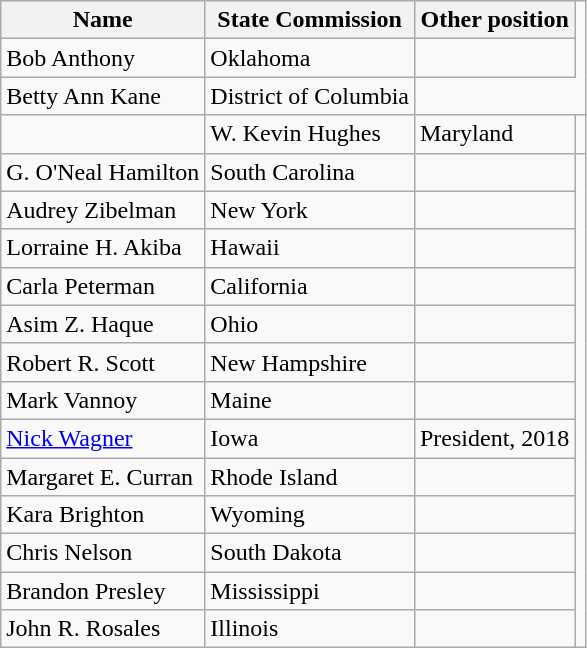<table class="wikitable">
<tr>
<th>Name</th>
<th>State Commission</th>
<th>Other position</th>
</tr>
<tr>
<td>Bob Anthony</td>
<td>Oklahoma</td>
<td></td>
</tr>
<tr>
<td>Betty Ann Kane</td>
<td>District of Columbia</td>
</tr>
<tr>
<td></td>
<td>W. Kevin Hughes</td>
<td>Maryland</td>
<td></td>
</tr>
<tr>
<td>G. O'Neal Hamilton</td>
<td>South Carolina</td>
<td></td>
</tr>
<tr>
<td>Audrey Zibelman</td>
<td>New York</td>
<td></td>
</tr>
<tr>
<td>Lorraine H. Akiba</td>
<td>Hawaii</td>
<td></td>
</tr>
<tr>
<td>Carla Peterman</td>
<td>California</td>
<td></td>
</tr>
<tr>
<td>Asim Z. Haque</td>
<td>Ohio</td>
<td></td>
</tr>
<tr>
<td>Robert R. Scott</td>
<td>New Hampshire</td>
<td></td>
</tr>
<tr>
<td>Mark Vannoy</td>
<td>Maine</td>
<td></td>
</tr>
<tr>
<td><a href='#'>Nick Wagner</a></td>
<td>Iowa</td>
<td>President, 2018</td>
</tr>
<tr>
<td>Margaret E. Curran</td>
<td>Rhode Island</td>
<td></td>
</tr>
<tr>
<td>Kara Brighton</td>
<td>Wyoming</td>
<td></td>
</tr>
<tr>
<td>Chris Nelson</td>
<td>South Dakota</td>
<td></td>
</tr>
<tr>
<td>Brandon Presley</td>
<td>Mississippi</td>
<td></td>
</tr>
<tr>
<td>John R. Rosales</td>
<td>Illinois</td>
<td></td>
</tr>
</table>
